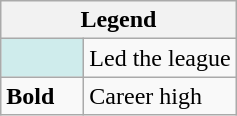<table class="wikitable mw-collapsible">
<tr>
<th colspan="2">Legend</th>
</tr>
<tr>
<td style="background:#cfecec; width:3em;"></td>
<td>Led the league</td>
</tr>
<tr>
<td><strong>Bold</strong></td>
<td>Career high</td>
</tr>
</table>
